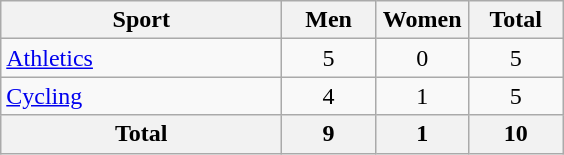<table class="wikitable sortable" style="text-align:center;">
<tr>
<th width=180>Sport</th>
<th width=55>Men</th>
<th width=55>Women</th>
<th width=55>Total</th>
</tr>
<tr>
<td align=left><a href='#'>Athletics</a></td>
<td>5</td>
<td>0</td>
<td>5</td>
</tr>
<tr>
<td align=left><a href='#'>Cycling</a></td>
<td>4</td>
<td>1</td>
<td>5</td>
</tr>
<tr>
<th>Total</th>
<th>9</th>
<th>1</th>
<th>10</th>
</tr>
</table>
